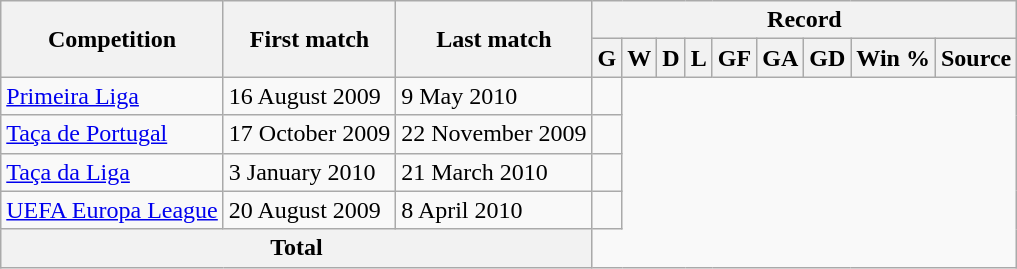<table class="wikitable" style="text-align: center">
<tr>
<th rowspan="2">Competition</th>
<th rowspan="2">First match</th>
<th rowspan="2">Last match</th>
<th colspan="9">Record</th>
</tr>
<tr>
<th>G</th>
<th>W</th>
<th>D</th>
<th>L</th>
<th>GF</th>
<th>GA</th>
<th>GD</th>
<th>Win %</th>
<th>Source</th>
</tr>
<tr>
<td align=left><a href='#'>Primeira Liga</a></td>
<td align=left>16 August 2009</td>
<td align=left>9 May 2010<br></td>
<td align=left></td>
</tr>
<tr>
<td align=left><a href='#'>Taça de Portugal</a></td>
<td align=left>17 October 2009</td>
<td align=left>22 November 2009<br></td>
<td align=left></td>
</tr>
<tr>
<td align=left><a href='#'>Taça da Liga</a></td>
<td align=left>3 January 2010</td>
<td align=left>21 March 2010<br></td>
<td align=left></td>
</tr>
<tr>
<td align=left><a href='#'>UEFA Europa League</a></td>
<td align=left>20 August 2009</td>
<td align=left>8 April 2010<br></td>
<td align=left></td>
</tr>
<tr>
<th colspan="3">Total<br></th>
</tr>
</table>
